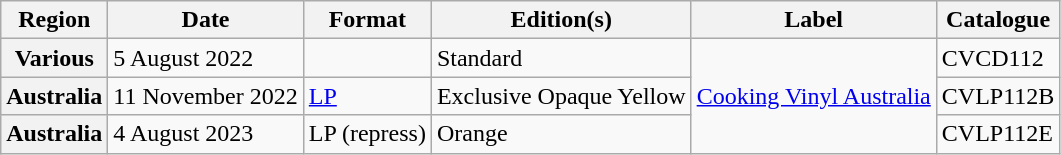<table class="wikitable plainrowheaders">
<tr>
<th scope="col">Region</th>
<th scope="col">Date</th>
<th scope="col">Format</th>
<th scope="col">Edition(s)</th>
<th scope="col">Label</th>
<th scope="col">Catalogue</th>
</tr>
<tr>
<th scope="row">Various</th>
<td>5 August 2022</td>
<td></td>
<td>Standard</td>
<td rowspan="3"><a href='#'>Cooking Vinyl Australia</a></td>
<td>CVCD112</td>
</tr>
<tr>
<th scope="row">Australia</th>
<td>11 November 2022</td>
<td><a href='#'>LP</a></td>
<td>Exclusive Opaque Yellow</td>
<td>CVLP112B</td>
</tr>
<tr>
<th scope="row">Australia</th>
<td>4 August 2023</td>
<td>LP (repress)</td>
<td>Orange</td>
<td>CVLP112E</td>
</tr>
</table>
